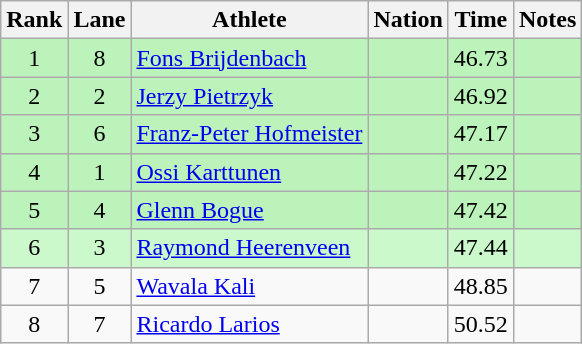<table class="wikitable sortable" style="text-align:center">
<tr>
<th>Rank</th>
<th>Lane</th>
<th>Athlete</th>
<th>Nation</th>
<th>Time</th>
<th>Notes</th>
</tr>
<tr style="background:#bbf3bb;">
<td>1</td>
<td>8</td>
<td align=left><a href='#'>Fons Brijdenbach</a></td>
<td align=left></td>
<td>46.73</td>
<td></td>
</tr>
<tr style="background:#bbf3bb;">
<td>2</td>
<td>2</td>
<td align=left><a href='#'>Jerzy Pietrzyk</a></td>
<td align=left></td>
<td>46.92</td>
<td></td>
</tr>
<tr style="background:#bbf3bb;">
<td>3</td>
<td>6</td>
<td align=left><a href='#'>Franz-Peter Hofmeister</a></td>
<td align=left></td>
<td>47.17</td>
<td></td>
</tr>
<tr style="background:#bbf3bb;">
<td>4</td>
<td>1</td>
<td align=left><a href='#'>Ossi Karttunen</a></td>
<td align=left></td>
<td>47.22</td>
<td></td>
</tr>
<tr style="background:#bbf3bb;">
<td>5</td>
<td>4</td>
<td align=left><a href='#'>Glenn Bogue</a></td>
<td align=left></td>
<td>47.42</td>
<td></td>
</tr>
<tr style="background:#ccf9cc;">
<td>6</td>
<td>3</td>
<td align=left><a href='#'>Raymond Heerenveen</a></td>
<td align=left></td>
<td>47.44</td>
<td></td>
</tr>
<tr>
<td>7</td>
<td>5</td>
<td align=left><a href='#'>Wavala Kali</a></td>
<td align=left></td>
<td>48.85</td>
<td></td>
</tr>
<tr>
<td>8</td>
<td>7</td>
<td align=left><a href='#'>Ricardo Larios</a></td>
<td align=left></td>
<td>50.52</td>
<td></td>
</tr>
</table>
